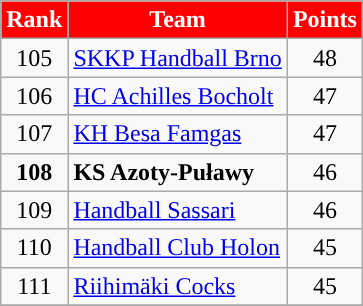<table class="wikitable" style="text-align: center">
<tr>
<th style="color:#FFFFFF; background:#FF0000">Rank</th>
<th style="color:#FFFFFF; background:#FF0000">Team</th>
<th style="color:#FFFFFF; background:#FF0000">Points</th>
</tr>
<tr>
<td>105</td>
<td align=left> <a href='#'>SKKP Handball Brno</a></td>
<td>48</td>
</tr>
<tr>
<td>106</td>
<td align=left> <a href='#'>HC Achilles Bocholt</a></td>
<td>47</td>
</tr>
<tr>
<td>107</td>
<td align=left> <a href='#'>KH Besa Famgas</a></td>
<td>47</td>
</tr>
<tr>
<td><strong>108</strong></td>
<td align=left> <strong>KS Azoty-Puławy</strong></td>
<td>46</td>
</tr>
<tr>
<td>109</td>
<td align=left> <a href='#'>Handball Sassari</a></td>
<td>46</td>
</tr>
<tr>
<td>110</td>
<td align=left> <a href='#'>Handball Club Holon</a></td>
<td>45</td>
</tr>
<tr>
<td>111</td>
<td align=left> <a href='#'>Riihimäki Cocks</a></td>
<td>45</td>
</tr>
<tr>
</tr>
</table>
